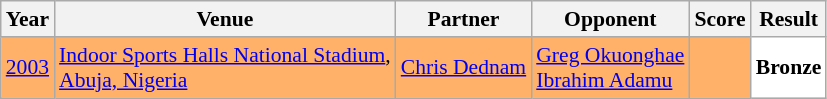<table class="sortable wikitable" style="font-size: 90%;">
<tr>
<th>Year</th>
<th>Venue</th>
<th>Partner</th>
<th>Opponent</th>
<th>Score</th>
<th>Result</th>
</tr>
<tr style="background:#FFB069">
<td align="center"><a href='#'>2003</a></td>
<td align="left"><a href='#'>Indoor Sports Halls National Stadium</a>,<br><a href='#'>Abuja, Nigeria</a></td>
<td align="left"> <a href='#'>Chris Dednam</a></td>
<td align="left"> <a href='#'>Greg Okuonghae</a> <br>  <a href='#'>Ibrahim Adamu</a></td>
<td align="left"></td>
<td style="text-align:left; background:white"> <strong>Bronze</strong></td>
</tr>
</table>
